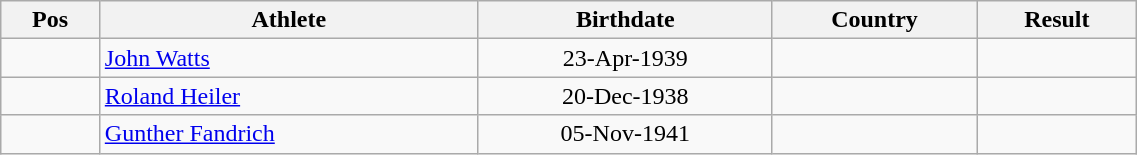<table class="wikitable"  style="text-align:center; width:60%;">
<tr>
<th>Pos</th>
<th>Athlete</th>
<th>Birthdate</th>
<th>Country</th>
<th>Result</th>
</tr>
<tr>
<td align=center></td>
<td align=left><a href='#'>John Watts</a></td>
<td>23-Apr-1939</td>
<td align=left></td>
<td></td>
</tr>
<tr>
<td align=center></td>
<td align=left><a href='#'>Roland Heiler</a></td>
<td>20-Dec-1938</td>
<td align=left></td>
<td></td>
</tr>
<tr>
<td align=center></td>
<td align=left><a href='#'>Gunther Fandrich</a></td>
<td>05-Nov-1941</td>
<td align=left></td>
<td></td>
</tr>
</table>
